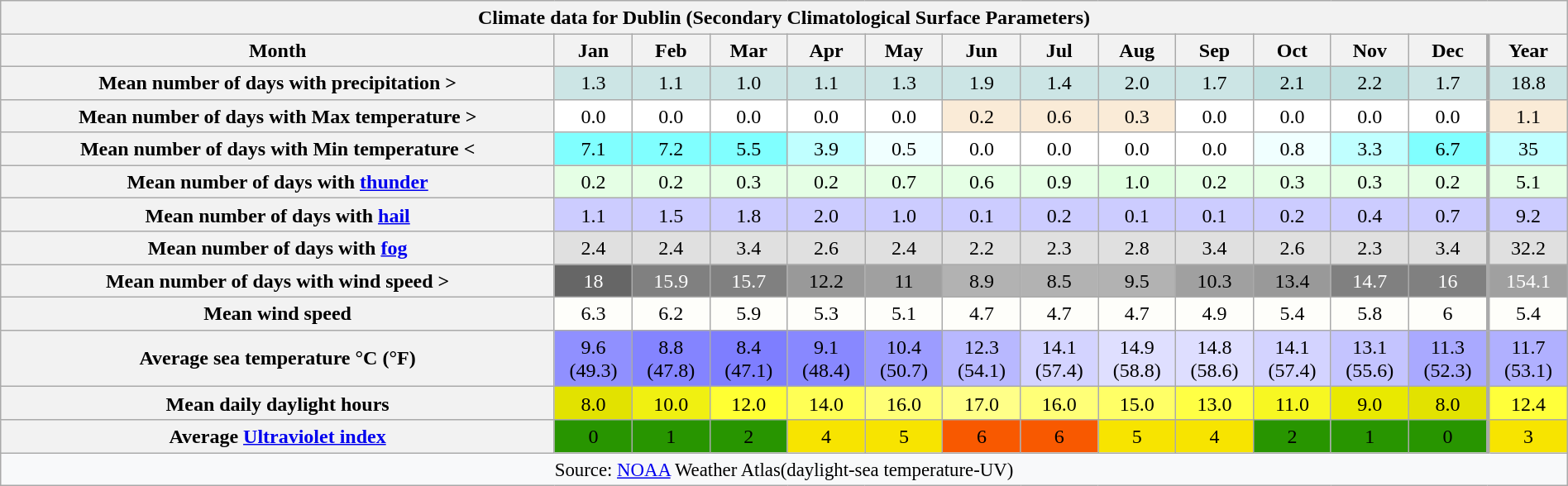<table class="wikitable mw-collapsible" style="width:100%;text-align:center;line-height:1.2em;margin-left:auto;margin-right:auto">
<tr>
<th colspan="14">Climate data for Dublin (Secondary Climatological Surface Parameters)</th>
</tr>
<tr>
<th>Month</th>
<th>Jan</th>
<th>Feb</th>
<th>Mar</th>
<th>Apr</th>
<th>May</th>
<th>Jun</th>
<th>Jul</th>
<th>Aug</th>
<th>Sep</th>
<th>Oct</th>
<th>Nov</th>
<th>Dec</th>
<th style="border-left-width:medium">Year</th>
</tr>
<tr>
<th>Mean number of days with precipitation > </th>
<td style="background:#CCE5E5;color:#000000;">1.3</td>
<td style="background:#CCE5E5;color:#000000;">1.1</td>
<td style="background:#CCE5E5;color:#000000;">1.0</td>
<td style="background:#CCE5E5;color:#000000;">1.1</td>
<td style="background:#CCE5E5;color:#000000;">1.3</td>
<td style="background:#CCE5E5;color:#000000;">1.9</td>
<td style="background:#CCE5E5;color:#000000;">1.4</td>
<td style="background:#CCE5E5;color:#000000;">2.0</td>
<td style="background:#CCE5E5;color:#000000;">1.7</td>
<td style="background:#C0E0E0;color:#000000;">2.1</td>
<td style="background:#C0E0E0;color:#000000;">2.2</td>
<td style="background:#CCE5E5;color:#000000;">1.7</td>
<td style="background:#CCE5E5;color:#000000;border-left-width:medium">18.8</td>
</tr>
<tr>
<th>Mean number of days with Max temperature > </th>
<td style="background:#ffffff;color:#000000;">0.0</td>
<td style="background:#ffffff;color:#000000;">0.0</td>
<td style="background:#ffffff;color:#000000;">0.0</td>
<td style="background:#ffffff;color:#000000;">0.0</td>
<td style="background:#ffffff;color:#000000;">0.0</td>
<td style="background:#FAEBD7;color:#000000;">0.2</td>
<td style="background:#FAEBD7;color:#000000;">0.6</td>
<td style="background:#FAEBD7;color:#000000;">0.3</td>
<td style="background:#ffffff;color:#000000;">0.0</td>
<td style="background:#ffffff;color:#000000;">0.0</td>
<td style="background:#ffffff;color:#000000;">0.0</td>
<td style="background:#ffffff;color:#000000;">0.0</td>
<td style="background:#FAEBD7;color:#000000;border-left-width:medium">1.1</td>
</tr>
<tr>
<th>Mean number of days with Min temperature < </th>
<td style="background:#80FFFF;color:#000000;">7.1</td>
<td style="background:#80FFFF;color:#000000;">7.2</td>
<td style="background:#80FFFF;color:#000000;">5.5</td>
<td style="background:#C0FFFF;color:#000000;">3.9</td>
<td style="background:#F0FFFF;color:#000000;">0.5</td>
<td style="background:#FFFFFF;color:#000000;">0.0</td>
<td style="background:#FFFFFF;color:#000000;">0.0</td>
<td style="background:#FFFFFF;color:#000000;">0.0</td>
<td style="background:#FFFFFF;color:#000000;">0.0</td>
<td style="background:#F0FFFF;color:#000000;">0.8</td>
<td style="background:#C0FFFF;color:#000000;">3.3</td>
<td style="background:#80FFFF;color:#000000;">6.7</td>
<td style="background:#C0FFFF;color:#000000;border-left-width:medium">35</td>
</tr>
<tr>
<th>Mean number of days with <a href='#'>thunder</a></th>
<td style="background:#E5FFE5;color:#000000;">0.2</td>
<td style="background:#E5FFE5;color:#000000;">0.2</td>
<td style="background:#E5FFE5;color:#000000;">0.3</td>
<td style="background:#E5FFE5;color:#000000;">0.2</td>
<td style="background:#E5FFE5;color:#000000;">0.7</td>
<td style="background:#E5FFE5;color:#000000;">0.6</td>
<td style="background:#E5FFE5;color:#000000;">0.9</td>
<td style="background:#E0FFE0;color:#000000;">1.0</td>
<td style="background:#E5FFE5;color:#000000;">0.2</td>
<td style="background:#E5FFE5;color:#000000;">0.3</td>
<td style="background:#E5FFE5;color:#000000;">0.3</td>
<td style="background:#E5FFE5;color:#000000;">0.2</td>
<td style="background:#E5FFE5;color:#000000;border-left-width:medium">5.1</td>
</tr>
<tr>
<th>Mean number of days with <a href='#'>hail</a></th>
<td style="background:#CCCCFF;color:#000000;">1.1</td>
<td style="background:#CCCCFF;color:#000000;">1.5</td>
<td style="background:#CCCCFF;color:#000000;">1.8</td>
<td style="background:#CCCCFF;color:#000000;">2.0</td>
<td style="background:#CCCCFF;color:#000000;">1.0</td>
<td style="background:#CCCCFF;color:#000000;">0.1</td>
<td style="background:#CCCCFF;color:#000000;">0.2</td>
<td style="background:#CCCCFF;color:#000000;">0.1</td>
<td style="background:#CCCCFF;color:#000000;">0.1</td>
<td style="background:#CCCCFF;color:#000000;">0.2</td>
<td style="background:#CCCCFF;color:#000000;">0.4</td>
<td style="background:#CCCCFF;color:#000000;">0.7</td>
<td style="background:#CCCCFF;color:#000000;border-left-width:medium">9.2</td>
</tr>
<tr>
<th>Mean number of days with <a href='#'>fog</a></th>
<td style="background:#E0E0E0;color:#000000;">2.4</td>
<td style="background:#E0E0E0;color:#000000;">2.4</td>
<td style="background:#E0E0E0;color:#000000;">3.4</td>
<td style="background:#E0E0E0;color:#000000;">2.6</td>
<td style="background:#E0E0E0;color:#000000;">2.4</td>
<td style="background:#E0E0E0;color:#000000;">2.2</td>
<td style="background:#E0E0E0;color:#000000;">2.3</td>
<td style="background:#E0E0E0;color:#000000;">2.8</td>
<td style="background:#E0E0E0;color:#000000;">3.4</td>
<td style="background:#E0E0E0;color:#000000;">2.6</td>
<td style="background:#E0E0E0;color:#000000;">2.3</td>
<td style="background:#E0E0E0;color:#000000;">3.4</td>
<td style="background:#E0E0E0;color:#000000;border-left-width:medium">32.2</td>
</tr>
<tr>
<th>Mean number of days with wind speed > </th>
<td style="background:#666666;color:#FFFFFF;">18</td>
<td style="background:#808080;color:#FFFFFF;">15.9</td>
<td style="background:#808080;color:#FFFFFF;">15.7</td>
<td style="background:#999999;color:#000000;">12.2</td>
<td style="background:#A0A0A0;color:#000000;">11</td>
<td style="background:#B2B2B2;color:#000000;">8.9</td>
<td style="background:#B2B2B2;color:#000000;">8.5</td>
<td style="background:#B2B2B2;color:#000000;">9.5</td>
<td style="background:#A0A0A0;color:#000000;">10.3</td>
<td style="background:#999999;color:#000000;">13.4</td>
<td style="background:#808080;color:#FFFFFF;">14.7</td>
<td style="background:#808080;color:#FFFFFF;">16</td>
<td style="background:#A0A0A0;color:#FFFFFF;border-left-width:medium">154.1</td>
</tr>
<tr>
<th>Mean wind speed</th>
<td style="background:#FEFEFA;color:#000000;">6.3</td>
<td style="background:#FEFEFA;color:#000000;">6.2</td>
<td style="background:#FEFEFA;color:#000000;">5.9</td>
<td style="background:#FEFEFA;color:#000000;">5.3</td>
<td style="background:#FEFEFA;color:#000000;">5.1</td>
<td style="background:#FEFEFA;color:#000000;">4.7</td>
<td style="background:#FEFEFA;color:#000000;">4.7</td>
<td style="background:#FEFEFA;color:#000000;">4.7</td>
<td style="background:#FEFEFA;color:#000000;">4.9</td>
<td style="background:#FEFEFA;color:#000000;">5.4</td>
<td style="background:#FEFEFA;color:#000000;">5.8</td>
<td style="background:#FEFEFA;color:#000000;">6</td>
<td style="background:#FEFEFA;color:#000000;border-left-width:medium">5.4</td>
</tr>
<tr>
<th>Average sea temperature °C (°F)</th>
<td style="background:#9090FF;color:#000000;">9.6<br>(49.3)</td>
<td style="background:#8484FF;color:#000000;">8.8<br>(47.8)</td>
<td style="background:#7E7EFF;color:#000000;">8.4<br>(47.1)</td>
<td style="background:#8888FF;color:#000000;">9.1<br>(48.4)</td>
<td style="background:#9C9CFF;color:#000000;">10.4<br>(50.7)</td>
<td style="background:#B8B8FF;color:#000000;">12.3<br>(54.1)</td>
<td style="background:#D3D3FF;color:#000000;">14.1<br>(57.4)</td>
<td style="background:#DFDFFF;color:#000000;">14.9<br>(58.8)</td>
<td style="background:#DEDEFF;color:#000000;">14.8<br>(58.6)</td>
<td style="background:#D3D3FF;color:#000000;">14.1<br>(57.4)</td>
<td style="background:#C4C4FF;color:#000000;">13.1<br>(55.6)</td>
<td style="background:#A9A9FF;color:#000000;">11.3<br>(52.3)</td>
<td style="background:#B0B0FF;color:#000000;border-left-width:medium">11.7<br>(53.1)</td>
</tr>
<tr>
<th>Mean daily daylight hours</th>
<td style="background:#E2E200;color:#000000;">8.0</td>
<td style="background:#F0F011;color:#000000;">10.0</td>
<td style="background:#FFFF33;color:#000000;">12.0</td>
<td style="background:#FFFF55;color:#000000;">14.0</td>
<td style="background:#FFFF77;color:#000000;">16.0</td>
<td style="background:#FFFF88;color:#000000;">17.0</td>
<td style="background:#FFFF77;color:#000000;">16.0</td>
<td style="background:#FFFF66;color:#000000;">15.0</td>
<td style="background:#FFFF44;color:#000000;">13.0</td>
<td style="background:#F7F722;color:#000000;">11.0</td>
<td style="background:#E9E900;color:#000000;">9.0</td>
<td style="background:#E2E200;color:#000000;">8.0</td>
<td style="background:#FFFF3A;color:#000000;border-left-width:medium">12.4</td>
</tr>
<tr>
<th>Average <a href='#'>Ultraviolet index</a></th>
<td style="background:#289500;color:#000000;">0</td>
<td style="background:#289500;color:#000000;">1</td>
<td style="background:#289500;color:#000000;">2</td>
<td style="background:#f7e400;color:#000000;">4</td>
<td style="background:#f7e400;color:#000000;">5</td>
<td style="background:#f85900;color:#000000;">6</td>
<td style="background:#f85900;color:#000000;">6</td>
<td style="background:#f7e400;color:#000000;">5</td>
<td style="background:#f7e400;color:#000000;">4</td>
<td style="background:#289500;color:#000000;">2</td>
<td style="background:#289500;color:#000000;">1</td>
<td style="background:#289500;color:#000000;">0</td>
<td style="background:#f7e400;color:#000000;border-left-width:medium">3</td>
</tr>
<tr>
<th colspan="14" style="background:#f8f9fa;font-weight:normal;font-size:95%;">Source: <a href='#'>NOAA</a> Weather Atlas(daylight-sea temperature-UV)</th>
</tr>
</table>
